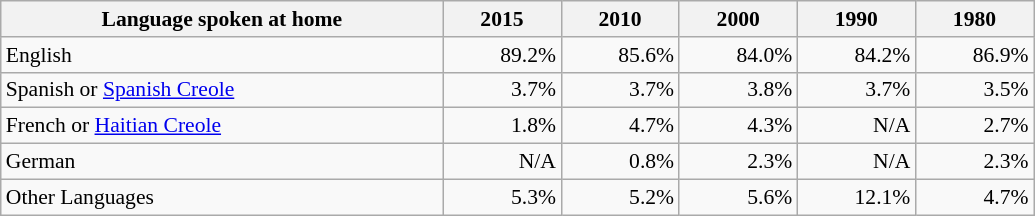<table class="wikitable" style="font-size: 90%; text-align: right;">
<tr>
<th style="width: 20em;">Language spoken at home</th>
<th style="width: 5em;">2015</th>
<th style="width: 5em;">2010</th>
<th style="width: 5em;">2000</th>
<th style="width: 5em;">1990</th>
<th style="width: 5em;">1980</th>
</tr>
<tr>
<td style="text-align:left">English</td>
<td>89.2%</td>
<td>85.6%</td>
<td>84.0%</td>
<td>84.2%</td>
<td>86.9%</td>
</tr>
<tr>
<td style="text-align:left">Spanish or <a href='#'>Spanish Creole</a></td>
<td>3.7%</td>
<td>3.7%</td>
<td>3.8%</td>
<td>3.7%</td>
<td>3.5%</td>
</tr>
<tr>
<td style="text-align:left">French or <a href='#'>Haitian Creole</a></td>
<td>1.8%</td>
<td>4.7%</td>
<td>4.3%</td>
<td>N/A</td>
<td>2.7%</td>
</tr>
<tr>
<td style="text-align:left">German</td>
<td>N/A</td>
<td>0.8%</td>
<td>2.3%</td>
<td>N/A</td>
<td>2.3%</td>
</tr>
<tr>
<td style="text-align:left">Other Languages</td>
<td>5.3%</td>
<td>5.2%</td>
<td>5.6%</td>
<td>12.1%</td>
<td>4.7%</td>
</tr>
</table>
